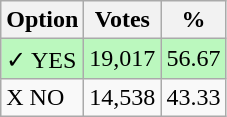<table class="wikitable">
<tr>
<th>Option</th>
<th>Votes</th>
<th>%</th>
</tr>
<tr>
<td style=background:#bbf8be>✓ YES</td>
<td style=background:#bbf8be>19,017</td>
<td style=background:#bbf8be>56.67</td>
</tr>
<tr>
<td>X NO</td>
<td>14,538</td>
<td>43.33</td>
</tr>
</table>
